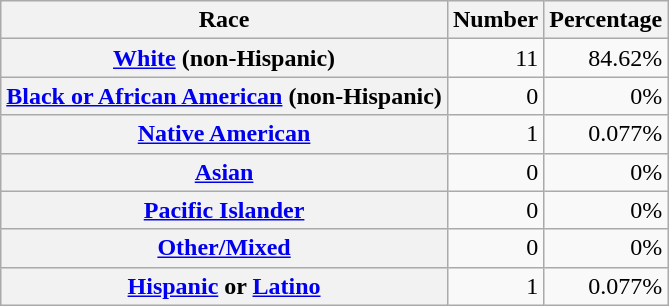<table class="wikitable" style="text-align:right">
<tr>
<th scope="col">Race</th>
<th scope="col">Number</th>
<th scope="col">Percentage</th>
</tr>
<tr>
<th scope="row"><a href='#'>White</a> (non-Hispanic)</th>
<td>11</td>
<td>84.62%</td>
</tr>
<tr>
<th scope="row"><a href='#'>Black or African American</a> (non-Hispanic)</th>
<td>0</td>
<td>0%</td>
</tr>
<tr>
<th scope="row"><a href='#'>Native American</a></th>
<td>1</td>
<td>0.077%</td>
</tr>
<tr>
<th scope="row"><a href='#'>Asian</a></th>
<td>0</td>
<td>0%</td>
</tr>
<tr>
<th scope="row"><a href='#'>Pacific Islander</a></th>
<td>0</td>
<td>0%</td>
</tr>
<tr>
<th scope="row"><a href='#'>Other/Mixed</a></th>
<td>0</td>
<td>0%</td>
</tr>
<tr>
<th scope="row"><a href='#'>Hispanic</a> or <a href='#'>Latino</a></th>
<td>1</td>
<td>0.077%</td>
</tr>
</table>
